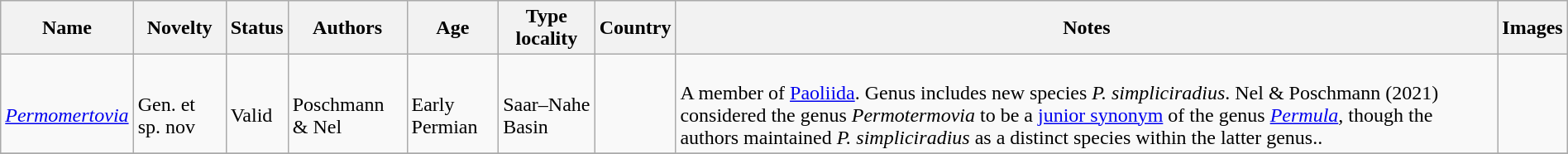<table class="wikitable sortable" align="center" width="100%">
<tr>
<th>Name</th>
<th>Novelty</th>
<th>Status</th>
<th>Authors</th>
<th>Age</th>
<th>Type locality</th>
<th>Country</th>
<th>Notes</th>
<th>Images</th>
</tr>
<tr>
<td><br><em><a href='#'>Permomertovia</a></em></td>
<td><br>Gen. et sp. nov</td>
<td><br>Valid</td>
<td><br>Poschmann & Nel</td>
<td><br>Early Permian</td>
<td><br>Saar–Nahe Basin</td>
<td><br></td>
<td><br>A member of <a href='#'>Paoliida</a>. Genus includes new species <em>P. simpliciradius</em>. Nel & Poschmann (2021) considered the genus <em>Permotermovia</em> to be a <a href='#'>junior synonym</a> of the genus <em><a href='#'>Permula</a></em>, though the authors maintained <em>P. simpliciradius</em> as a distinct species within the latter genus..</td>
<td></td>
</tr>
<tr>
</tr>
</table>
